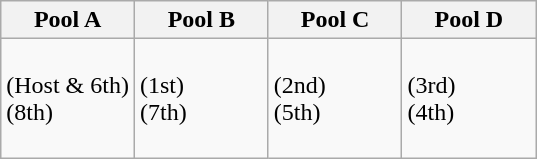<table class="wikitable">
<tr>
<th width=25%>Pool A</th>
<th width=25%>Pool B</th>
<th width=25%>Pool C</th>
<th width=25%>Pool D</th>
</tr>
<tr>
<td valign=top><br> (Host & 6th)<br>
 (8th)<br>
</td>
<td valign=top><br> (1st)<br>
 (7th)<br>
</td>
<td><br> (2nd)<br>
 (5th)<br>
<br>
</td>
<td><br> (3rd)<br>
 (4th)<br>
<br>
</td>
</tr>
</table>
